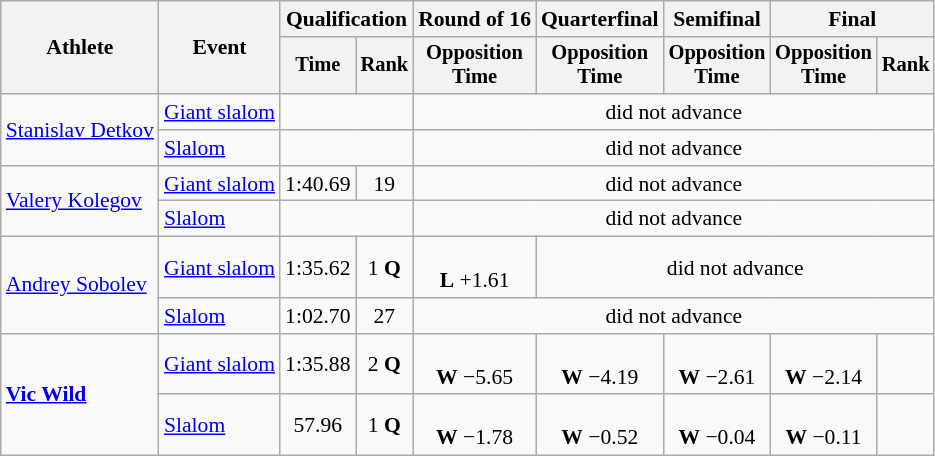<table class="wikitable" style="font-size:90%">
<tr>
<th rowspan="2">Athlete</th>
<th rowspan="2">Event</th>
<th colspan="2">Qualification</th>
<th>Round of 16</th>
<th>Quarterfinal</th>
<th>Semifinal</th>
<th colspan=2>Final</th>
</tr>
<tr style="font-size:95%">
<th>Time</th>
<th>Rank</th>
<th>Opposition<br>Time</th>
<th>Opposition<br>Time</th>
<th>Opposition<br>Time</th>
<th>Opposition<br>Time</th>
<th>Rank</th>
</tr>
<tr align=center>
<td align=left rowspan=2><a href='#'>Stanislav Detkov</a></td>
<td align=left><a href='#'>Giant slalom</a></td>
<td colspan=2></td>
<td colspan=5>did not advance</td>
</tr>
<tr align=center>
<td align=left><a href='#'>Slalom</a></td>
<td colspan=2></td>
<td colspan=5>did not advance</td>
</tr>
<tr align=center>
<td align=left rowspan=2><a href='#'>Valery Kolegov</a></td>
<td align=left><a href='#'>Giant slalom</a></td>
<td>1:40.69</td>
<td>19</td>
<td colspan=5>did not advance</td>
</tr>
<tr align=center>
<td align=left><a href='#'>Slalom</a></td>
<td colspan=2></td>
<td colspan=5>did not advance</td>
</tr>
<tr align=center>
<td align=left rowspan=2><a href='#'>Andrey Sobolev</a></td>
<td align=left><a href='#'>Giant slalom</a></td>
<td>1:35.62</td>
<td>1 <strong>Q</strong></td>
<td><br><strong>L</strong> +1.61</td>
<td colspan=4>did not advance</td>
</tr>
<tr align=center>
<td align=left><a href='#'>Slalom</a></td>
<td>1:02.70</td>
<td>27</td>
<td colspan=5>did not advance</td>
</tr>
<tr align=center>
<td align=left rowspan=2><strong><a href='#'>Vic Wild</a></strong></td>
<td align=left><a href='#'>Giant slalom</a></td>
<td>1:35.88</td>
<td>2 <strong>Q</strong></td>
<td><br><strong>W</strong> −5.65</td>
<td><br><strong>W</strong> −4.19</td>
<td><br><strong>W</strong> −2.61</td>
<td><br><strong>W</strong> −2.14</td>
<td></td>
</tr>
<tr align=center>
<td align=left><a href='#'>Slalom</a></td>
<td>57.96</td>
<td>1 <strong>Q</strong></td>
<td><br><strong>W</strong> −1.78</td>
<td><br><strong>W</strong> −0.52</td>
<td><br> <strong>W</strong> −0.04</td>
<td><br> <strong>W</strong> −0.11</td>
<td></td>
</tr>
</table>
